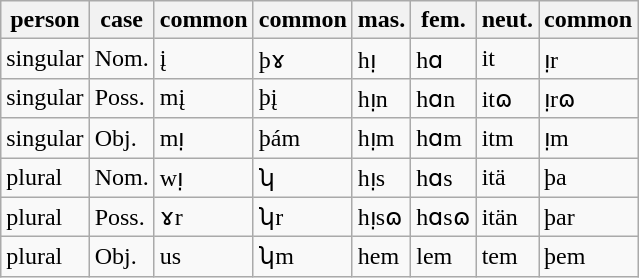<table class="wikitable">
<tr>
<th>person</th>
<th>case</th>
<th>common</th>
<th>common</th>
<th>mas.</th>
<th>fem.</th>
<th>neut.</th>
<th>common</th>
</tr>
<tr>
<td>singular</td>
<td>Nom.</td>
<td>į</td>
<td>þɤ</td>
<td>hı̣</td>
<td>hɑ</td>
<td>it</td>
<td>ı̣r</td>
</tr>
<tr>
<td>singular</td>
<td>Poss.</td>
<td>mį</td>
<td>þį</td>
<td>hı̣n</td>
<td>hɑn</td>
<td>itɷ</td>
<td>ı̣rɷ</td>
</tr>
<tr>
<td>singular</td>
<td>Obj.</td>
<td>mı̣</td>
<td>þám</td>
<td>hı̣m</td>
<td>hɑm</td>
<td>itm</td>
<td>ı̣m</td>
</tr>
<tr>
<td>plural</td>
<td>Nom.</td>
<td>wı̣</td>
<td>ʮ</td>
<td>hı̣s</td>
<td>hɑs</td>
<td>itä</td>
<td>þa</td>
</tr>
<tr>
<td>plural</td>
<td>Poss.</td>
<td>ɤr</td>
<td>ʮr</td>
<td>hı̣sɷ</td>
<td>hɑsɷ</td>
<td>itän</td>
<td>þar</td>
</tr>
<tr>
<td>plural</td>
<td>Obj.</td>
<td>us</td>
<td>ʮm</td>
<td>hem</td>
<td>lem</td>
<td>tem</td>
<td>þem</td>
</tr>
</table>
